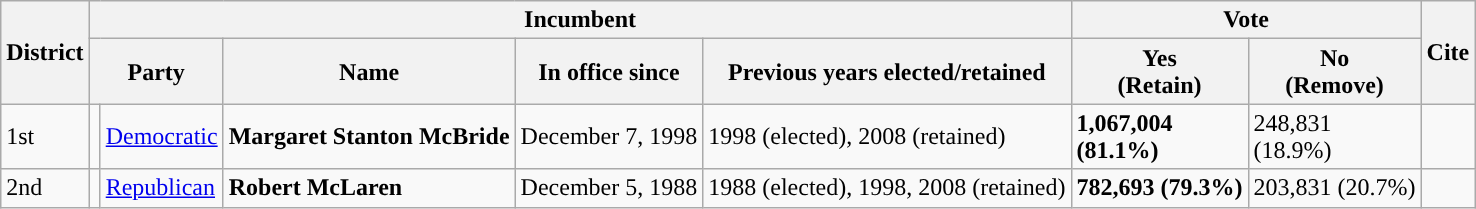<table class="wikitable">
<tr>
<th rowspan =2>District</th>
<th colspan=5>Incumbent</th>
<th colspan="2">Vote</th>
<th rowspan =2>Cite</th>
</tr>
<tr>
<th colspan="2">Party</th>
<th>Name</th>
<th>In office since</th>
<th>Previous years elected/retained</th>
<th>Yes<br>(Retain)</th>
<th>No<br>(Remove)</th>
</tr>
<tr>
<td>1st</td>
<td style="background-color:"></td>
<td><a href='#'>Democratic</a></td>
<td><strong>Margaret Stanton McBride</strong></td>
<td>December 7, 1998</td>
<td>1998 (elected), 2008 (retained)</td>
<td><strong>1,067,004<br>(81.1%)</strong></td>
<td>248,831<br>(18.9%)</td>
<td></td>
</tr>
<tr>
<td>2nd</td>
<td style="background-color:"></td>
<td><a href='#'>Republican</a></td>
<td><strong>Robert McLaren</strong></td>
<td>December 5, 1988</td>
<td>1988 (elected), 1998, 2008 (retained)</td>
<td><strong>782,693 (79.3%)</strong></td>
<td>203,831 (20.7%)</td>
<td></td>
</tr>
</table>
